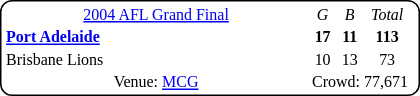<table style="margin-right:4px; margin-left:4px; margin-top:8px; float:right; border:1px #000 solid; border-radius:8px; background:#fff; font-family:Verdana; font-size:8pt; text-align:center;">
<tr>
<td width="200"><a href='#'>2004 AFL Grand Final</a></td>
<td><em>G</em></td>
<td><em>B</em></td>
<td><em>Total</em></td>
</tr>
<tr>
<td style="text-align:left"><strong><a href='#'>Port Adelaide</a></strong></td>
<td><strong>17</strong></td>
<td><strong>11</strong></td>
<td><strong>113</strong></td>
</tr>
<tr>
<td style="text-align:left">Brisbane Lions</td>
<td>10</td>
<td>13</td>
<td>73</td>
</tr>
<tr>
<td>Venue: <a href='#'>MCG</a></td>
<td colspan="3">Crowd: 77,671</td>
<td colspan="3"></td>
</tr>
</table>
